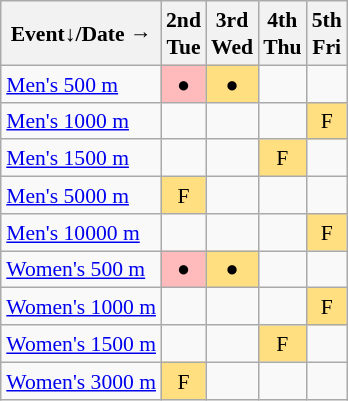<table class="wikitable" style="margin:0.5em auto; font-size:90%; line-height:1.25em; text-align:center;">
<tr>
<th>Event↓/Date →</th>
<th>2nd<br>Tue</th>
<th>3rd<br>Wed</th>
<th>4th<br>Thu</th>
<th>5th<br>Fri</th>
</tr>
<tr>
<td align="left"><a href='#'>Men's 500 m</a></td>
<td bgcolor="#FFBBBB">●</td>
<td bgcolor="#FFDF80">●</td>
<td></td>
<td></td>
</tr>
<tr>
<td align="left"><a href='#'>Men's 1000 m</a></td>
<td></td>
<td></td>
<td></td>
<td bgcolor="#FFDF80">F</td>
</tr>
<tr>
<td align="left"><a href='#'>Men's 1500 m</a></td>
<td></td>
<td></td>
<td bgcolor="#FFDF80">F</td>
<td></td>
</tr>
<tr>
<td align="left"><a href='#'>Men's 5000 m</a></td>
<td bgcolor="#FFDF80">F</td>
<td></td>
<td></td>
<td></td>
</tr>
<tr>
<td align="left"><a href='#'>Men's 10000 m</a></td>
<td></td>
<td></td>
<td></td>
<td bgcolor="#FFDF80">F</td>
</tr>
<tr>
<td align="left"><a href='#'>Women's 500 m</a></td>
<td bgcolor="#FFBBBB">●</td>
<td bgcolor="#FFDF80">●</td>
<td></td>
<td></td>
</tr>
<tr>
<td align="left"><a href='#'>Women's 1000 m</a></td>
<td></td>
<td></td>
<td></td>
<td bgcolor="#FFDF80">F</td>
</tr>
<tr>
<td align="left"><a href='#'>Women's 1500 m</a></td>
<td></td>
<td></td>
<td bgcolor="#FFDF80">F</td>
<td></td>
</tr>
<tr>
<td align="left"><a href='#'>Women's 3000 m</a></td>
<td bgcolor="#FFDF80">F</td>
<td></td>
<td></td>
<td></td>
</tr>
</table>
